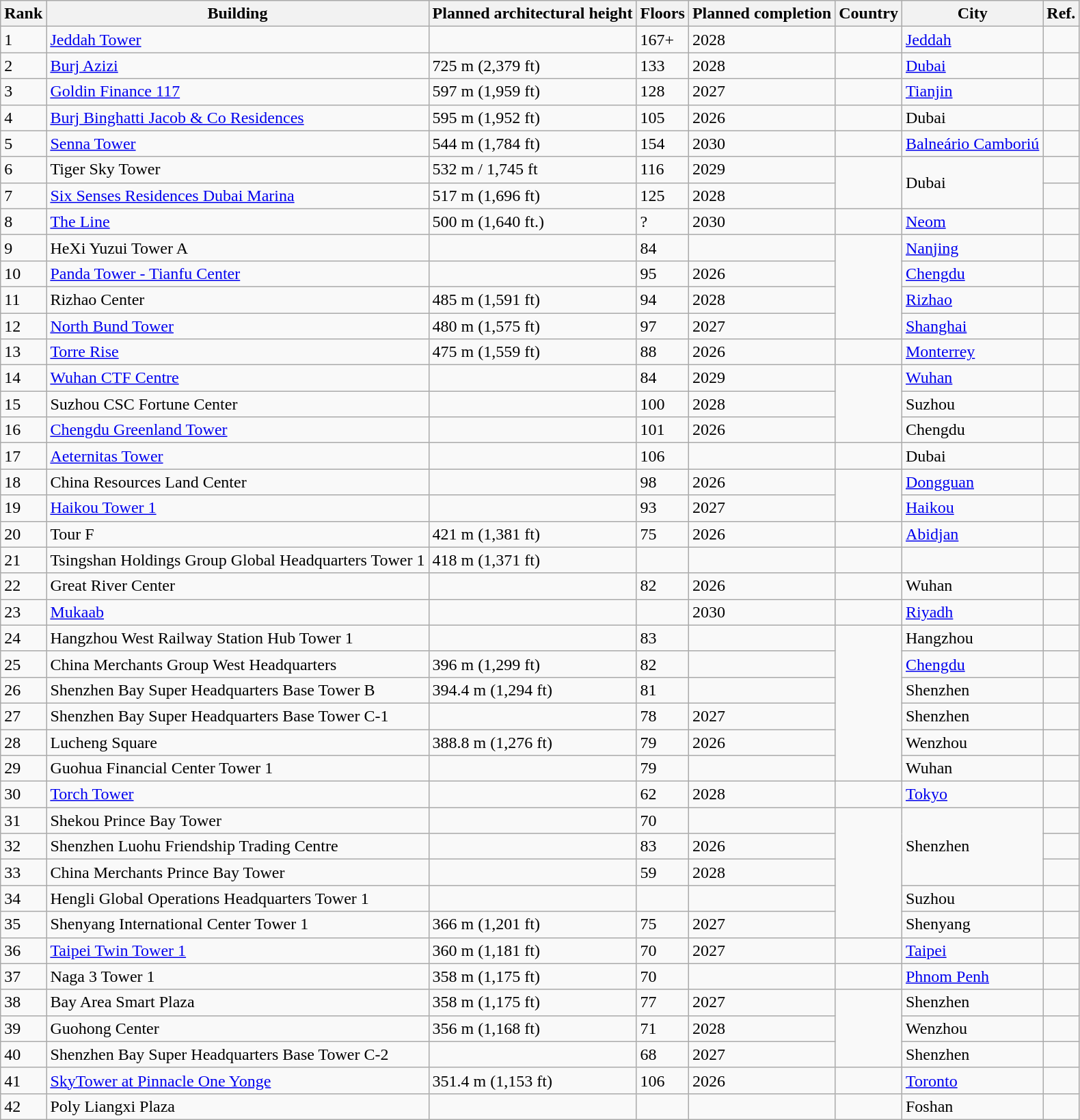<table class="wikitable sortable">
<tr style="background: #ececec;">
<th>Rank</th>
<th>Building</th>
<th>Planned architectural height</th>
<th>Floors</th>
<th>Planned completion</th>
<th>Country</th>
<th>City</th>
<th class="unsortable">Ref.</th>
</tr>
<tr>
<td>1</td>
<td><a href='#'>Jeddah Tower</a></td>
<td></td>
<td>167+</td>
<td>2028</td>
<td></td>
<td><a href='#'>Jeddah</a></td>
<td></td>
</tr>
<tr>
<td>2</td>
<td><a href='#'>Burj Azizi</a></td>
<td>725 m (2,379 ft)</td>
<td>133</td>
<td>2028</td>
<td></td>
<td><a href='#'>Dubai</a></td>
<td></td>
</tr>
<tr>
<td>3</td>
<td><a href='#'>Goldin Finance 117</a></td>
<td>597 m (1,959 ft)</td>
<td>128</td>
<td>2027</td>
<td></td>
<td><a href='#'>Tianjin</a></td>
<td></td>
</tr>
<tr>
<td>4</td>
<td><a href='#'>Burj Binghatti Jacob & Co Residences</a></td>
<td>595 m (1,952 ft)</td>
<td>105</td>
<td>2026</td>
<td></td>
<td>Dubai</td>
<td></td>
</tr>
<tr>
<td>5</td>
<td><a href='#'>Senna Tower</a></td>
<td>544 m (1,784 ft)</td>
<td>154</td>
<td>2030</td>
<td></td>
<td><a href='#'>Balneário Camboriú</a></td>
<td></td>
</tr>
<tr>
<td>6</td>
<td>Tiger Sky Tower</td>
<td>532 m / 1,745 ft</td>
<td>116</td>
<td>2029</td>
<td rowspan="2"></td>
<td rowspan="2">Dubai</td>
<td></td>
</tr>
<tr>
<td>7</td>
<td><a href='#'>Six Senses Residences Dubai Marina</a></td>
<td>517 m (1,696 ft)</td>
<td>125</td>
<td>2028</td>
<td></td>
</tr>
<tr>
<td>8</td>
<td><a href='#'>The Line</a></td>
<td>500 m (1,640 ft.)</td>
<td>?</td>
<td>2030</td>
<td></td>
<td><a href='#'>Neom</a></td>
<td></td>
</tr>
<tr>
<td>9</td>
<td>HeXi Yuzui Tower A</td>
<td></td>
<td>84</td>
<td></td>
<td rowspan="4"></td>
<td><a href='#'>Nanjing</a></td>
<td></td>
</tr>
<tr>
<td>10</td>
<td><a href='#'>Panda Tower - Tianfu Center</a></td>
<td></td>
<td>95</td>
<td>2026</td>
<td><a href='#'>Chengdu</a></td>
<td></td>
</tr>
<tr>
<td>11</td>
<td>Rizhao Center</td>
<td>485 m (1,591 ft)</td>
<td>94</td>
<td>2028</td>
<td><a href='#'>Rizhao</a></td>
<td></td>
</tr>
<tr>
<td>12</td>
<td><a href='#'>North Bund Tower</a></td>
<td>480 m (1,575 ft)</td>
<td>97</td>
<td>2027</td>
<td><a href='#'>Shanghai</a></td>
<td></td>
</tr>
<tr>
<td>13</td>
<td><a href='#'>Torre Rise</a></td>
<td>475 m (1,559 ft)</td>
<td>88</td>
<td>2026</td>
<td></td>
<td><a href='#'>Monterrey</a></td>
<td></td>
</tr>
<tr>
<td>14</td>
<td><a href='#'>Wuhan CTF Centre</a></td>
<td></td>
<td>84</td>
<td>2029</td>
<td rowspan="3"></td>
<td><a href='#'>Wuhan</a></td>
<td></td>
</tr>
<tr>
<td>15</td>
<td>Suzhou CSC Fortune Center</td>
<td></td>
<td>100</td>
<td>2028</td>
<td>Suzhou</td>
<td></td>
</tr>
<tr>
<td>16</td>
<td><a href='#'>Chengdu Greenland Tower</a></td>
<td></td>
<td>101</td>
<td>2026</td>
<td>Chengdu</td>
<td></td>
</tr>
<tr>
<td>17</td>
<td><a href='#'>Aeternitas Tower</a></td>
<td></td>
<td>106</td>
<td></td>
<td></td>
<td>Dubai</td>
<td></td>
</tr>
<tr>
<td>18</td>
<td>China Resources Land Center</td>
<td></td>
<td>98</td>
<td>2026</td>
<td rowspan="2"></td>
<td><a href='#'>Dongguan</a></td>
<td></td>
</tr>
<tr>
<td>19</td>
<td><a href='#'>Haikou Tower 1</a></td>
<td></td>
<td>93</td>
<td>2027</td>
<td><a href='#'>Haikou</a></td>
<td></td>
</tr>
<tr>
<td>20</td>
<td>Tour F</td>
<td>421 m (1,381 ft)</td>
<td>75</td>
<td>2026</td>
<td></td>
<td><a href='#'>Abidjan</a></td>
<td></td>
</tr>
<tr>
<td>21</td>
<td>Tsingshan Holdings Group Global Headquarters Tower 1</td>
<td>418 m (1,371 ft)</td>
<td></td>
<td></td>
<td></td>
<td></td>
<td></td>
</tr>
<tr>
<td>22</td>
<td>Great River Center</td>
<td></td>
<td>82</td>
<td>2026</td>
<td></td>
<td>Wuhan</td>
<td></td>
</tr>
<tr>
<td>23</td>
<td><a href='#'>Mukaab</a></td>
<td></td>
<td></td>
<td>2030</td>
<td></td>
<td><a href='#'>Riyadh</a></td>
<td></td>
</tr>
<tr>
<td>24</td>
<td>Hangzhou West Railway Station Hub Tower 1</td>
<td></td>
<td>83</td>
<td></td>
<td rowspan="6"></td>
<td>Hangzhou</td>
<td></td>
</tr>
<tr>
<td>25</td>
<td>China Merchants Group West Headquarters</td>
<td>396 m (1,299 ft)</td>
<td>82</td>
<td></td>
<td><a href='#'>Chengdu</a></td>
<td></td>
</tr>
<tr>
<td>26</td>
<td>Shenzhen Bay Super Headquarters Base Tower B</td>
<td>394.4 m (1,294 ft)</td>
<td>81</td>
<td></td>
<td>Shenzhen</td>
<td></td>
</tr>
<tr>
<td>27</td>
<td>Shenzhen Bay Super Headquarters Base Tower C-1</td>
<td></td>
<td>78</td>
<td>2027</td>
<td>Shenzhen</td>
<td></td>
</tr>
<tr>
<td>28</td>
<td>Lucheng Square</td>
<td>388.8 m (1,276 ft)</td>
<td>79</td>
<td>2026</td>
<td>Wenzhou</td>
<td></td>
</tr>
<tr>
<td>29</td>
<td>Guohua Financial Center Tower 1</td>
<td></td>
<td>79</td>
<td></td>
<td>Wuhan</td>
<td></td>
</tr>
<tr>
<td>30</td>
<td><a href='#'>Torch Tower</a></td>
<td></td>
<td>62</td>
<td>2028</td>
<td></td>
<td><a href='#'>Tokyo</a></td>
<td></td>
</tr>
<tr>
<td>31</td>
<td>Shekou Prince Bay Tower</td>
<td></td>
<td>70</td>
<td></td>
<td rowspan="5"></td>
<td rowspan="3">Shenzhen</td>
<td></td>
</tr>
<tr>
<td>32</td>
<td>Shenzhen Luohu Friendship Trading Centre</td>
<td></td>
<td>83</td>
<td>2026</td>
<td></td>
</tr>
<tr>
<td>33</td>
<td>China Merchants Prince Bay Tower</td>
<td></td>
<td>59</td>
<td>2028</td>
<td></td>
</tr>
<tr>
<td>34</td>
<td>Hengli Global Operations Headquarters Tower 1</td>
<td></td>
<td></td>
<td></td>
<td>Suzhou</td>
<td></td>
</tr>
<tr>
<td>35</td>
<td>Shenyang International Center Tower 1</td>
<td>366 m (1,201 ft)</td>
<td>75</td>
<td>2027</td>
<td>Shenyang</td>
<td></td>
</tr>
<tr>
<td>36</td>
<td><a href='#'>Taipei Twin Tower 1</a></td>
<td>360 m (1,181 ft)</td>
<td>70</td>
<td>2027</td>
<td></td>
<td><a href='#'>Taipei</a></td>
<td></td>
</tr>
<tr>
<td>37</td>
<td>Naga 3 Tower 1</td>
<td>358 m (1,175 ft)</td>
<td>70</td>
<td></td>
<td></td>
<td><a href='#'>Phnom Penh</a></td>
<td></td>
</tr>
<tr>
<td>38</td>
<td>Bay Area Smart Plaza</td>
<td>358 m (1,175 ft)</td>
<td>77</td>
<td>2027</td>
<td rowspan="3"></td>
<td>Shenzhen</td>
<td></td>
</tr>
<tr>
<td>39</td>
<td>Guohong Center</td>
<td>356 m (1,168 ft)</td>
<td>71</td>
<td>2028</td>
<td>Wenzhou</td>
<td></td>
</tr>
<tr>
<td>40</td>
<td>Shenzhen Bay Super Headquarters Base Tower C-2</td>
<td></td>
<td>68</td>
<td>2027</td>
<td>Shenzhen</td>
<td></td>
</tr>
<tr>
<td>41</td>
<td><a href='#'>SkyTower at Pinnacle One Yonge</a></td>
<td>351.4 m (1,153 ft)</td>
<td>106</td>
<td>2026</td>
<td></td>
<td><a href='#'>Toronto</a></td>
<td></td>
</tr>
<tr>
<td>42</td>
<td>Poly Liangxi Plaza</td>
<td></td>
<td></td>
<td></td>
<td></td>
<td>Foshan</td>
<td></td>
</tr>
</table>
